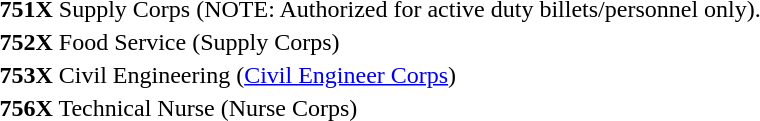<table>
<tr>
<td><strong>751X</strong> Supply Corps (NOTE: Authorized for active duty billets/personnel only).</td>
</tr>
<tr>
<td><strong>752X</strong> Food Service (Supply Corps)</td>
</tr>
<tr>
<td><strong>753X</strong> Civil Engineering (<a href='#'>Civil Engineer Corps</a>)</td>
</tr>
<tr>
<td><strong>756X</strong> Technical Nurse (Nurse Corps)</td>
</tr>
</table>
